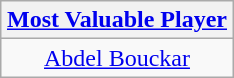<table class=wikitable style="text-align:center; margin:auto">
<tr>
<th><a href='#'>Most Valuable Player</a></th>
</tr>
<tr>
<td> <a href='#'>Abdel Bouckar</a></td>
</tr>
</table>
